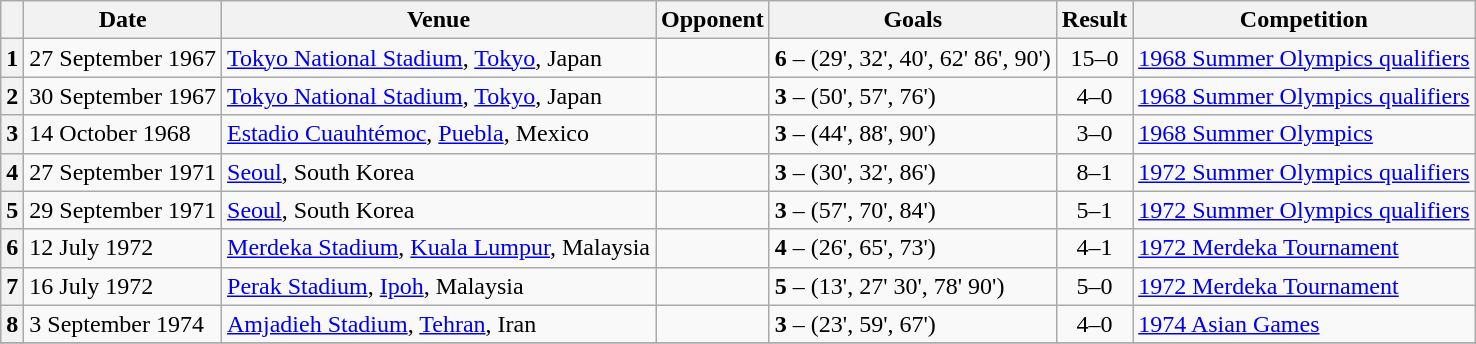<table class="wikitable sortable">
<tr>
<th scope="col"></th>
<th scope="col">Date</th>
<th scope="col">Venue</th>
<th scope="col">Opponent</th>
<th scope="col">Goals</th>
<th scope="col">Result</th>
<th scope="col">Competition</th>
</tr>
<tr>
<th scope="row">1</th>
<td>27 September 1967</td>
<td><a href='#'>Tokyo National Stadium</a>, <a href='#'>Tokyo</a>, Japan</td>
<td data-sort-value="Luxembourg"></td>
<td data-sort-value="15"><strong>6</strong> – (29', 32', 40', 62' 86', 90')</td>
<td style="text-align: center" data-sort-value="2">15–0</td>
<td><a href='#'>1968 Summer Olympics qualifiers</a></td>
</tr>
<tr>
<th scope="row">2</th>
<td>30 September 1967</td>
<td><a href='#'>Tokyo National Stadium</a>, <a href='#'>Tokyo</a>, Japan</td>
<td data-sort-value="Romania"></td>
<td data-sort-value="29"><strong>3</strong> – (50', 57', 76')</td>
<td style="text-align: center" data-sort-value="1">4–0</td>
<td><a href='#'>1968 Summer Olympics qualifiers</a></td>
</tr>
<tr>
<th scope="row">3</th>
<td>14 October 1968</td>
<td><a href='#'>Estadio Cuauhtémoc</a>, <a href='#'>Puebla</a>, Mexico</td>
<td data-sort-value="Austria"></td>
<td data-sort-value="29"><strong>3</strong> – (44', 88', 90')</td>
<td style="text-align: center" data-sort-value="1">3–0</td>
<td><a href='#'>1968 Summer Olympics</a></td>
</tr>
<tr>
<th scope="row">4</th>
<td>27 September 1971</td>
<td><a href='#'>Seoul</a>, South Korea</td>
<td data-sort-value="Austria"></td>
<td data-sort-value="29"><strong>3</strong> – (30', 32', 86')</td>
<td style="text-align: center" data-sort-value="1">8–1</td>
<td><a href='#'>1972 Summer Olympics qualifiers</a></td>
</tr>
<tr>
<th scope="row">5</th>
<td>29 September 1971</td>
<td><a href='#'>Seoul</a>, South Korea</td>
<td data-sort-value="Austria"></td>
<td data-sort-value="29"><strong>3</strong> – (57', 70', 84')</td>
<td style="text-align: center" data-sort-value="1">5–1</td>
<td><a href='#'>1972 Summer Olympics qualifiers</a></td>
</tr>
<tr>
<th scope="row">6</th>
<td>12 July 1972</td>
<td><a href='#'>Merdeka Stadium</a>, <a href='#'>Kuala Lumpur</a>, Malaysia</td>
<td data-sort-value="Austria"></td>
<td data-sort-value="29"><strong>4</strong> – (26', 65', 73')</td>
<td style="text-align: center" data-sort-value="1">4–1</td>
<td><a href='#'>1972 Merdeka Tournament</a></td>
</tr>
<tr>
<th scope="row">7</th>
<td>16 July 1972</td>
<td><a href='#'>Perak Stadium</a>, <a href='#'>Ipoh</a>, Malaysia</td>
<td data-sort-value="Austria"></td>
<td data-sort-value="29"><strong>5</strong> – (13', 27' 30', 78' 90')</td>
<td style="text-align: center" data-sort-value="1">5–0</td>
<td><a href='#'>1972 Merdeka Tournament</a></td>
</tr>
<tr>
<th scope="row">8</th>
<td>3 September 1974</td>
<td><a href='#'>Amjadieh Stadium</a>, <a href='#'>Tehran</a>, Iran</td>
<td data-sort-value="Austria"></td>
<td data-sort-value="29"><strong>3</strong> – (23', 59', 67')</td>
<td style="text-align: center" data-sort-value="1">4–0</td>
<td><a href='#'>1974 Asian Games</a></td>
</tr>
<tr>
</tr>
</table>
